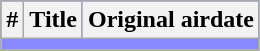<table class="wikitable plainrowheaders">
<tr bgcolor="0000ff">
<th>#</th>
<th>Title</th>
<th>Original airdate</th>
</tr>
<tr>
<td colspan="7" bgcolor="#8888FF"></td>
</tr>
<tr>
</tr>
</table>
